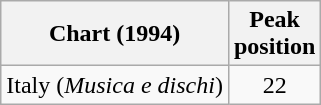<table class="wikitable">
<tr>
<th>Chart (1994)</th>
<th>Peak<br>position</th>
</tr>
<tr>
<td>Italy (<em>Musica e dischi</em>)</td>
<td align="center">22</td>
</tr>
</table>
